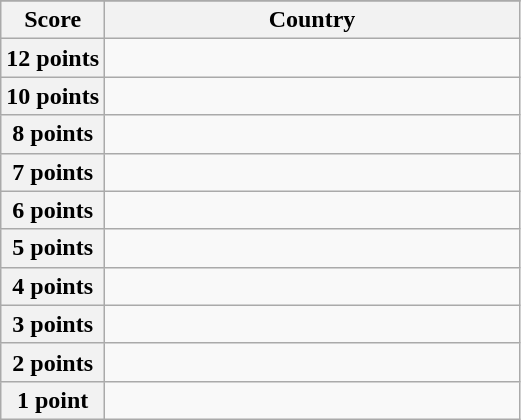<table class="wikitable">
<tr>
</tr>
<tr>
<th scope="col" width="20%">Score</th>
<th scope="col">Country</th>
</tr>
<tr>
<th scope="row">12 points</th>
<td></td>
</tr>
<tr>
<th scope="row">10 points</th>
<td></td>
</tr>
<tr>
<th scope="row">8 points</th>
<td></td>
</tr>
<tr>
<th scope="row">7 points</th>
<td></td>
</tr>
<tr>
<th scope="row">6 points</th>
<td></td>
</tr>
<tr>
<th scope="row">5 points</th>
<td></td>
</tr>
<tr>
<th scope="row">4 points</th>
<td></td>
</tr>
<tr>
<th scope="row">3 points</th>
<td></td>
</tr>
<tr>
<th scope="row">2 points</th>
<td></td>
</tr>
<tr>
<th scope="row">1 point</th>
<td></td>
</tr>
</table>
